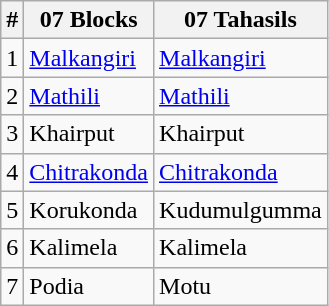<table class="wikitable">
<tr>
<th>#</th>
<th><strong>07 Blocks</strong></th>
<th><strong>07 Tahasils</strong></th>
</tr>
<tr>
<td>1</td>
<td><a href='#'>Malkangiri</a></td>
<td><a href='#'>Malkangiri</a></td>
</tr>
<tr>
<td>2</td>
<td><a href='#'>Mathili</a></td>
<td><a href='#'>Mathili</a></td>
</tr>
<tr>
<td>3</td>
<td>Khairput</td>
<td>Khairput</td>
</tr>
<tr>
<td>4</td>
<td><a href='#'>Chitrakonda</a></td>
<td><a href='#'>Chitrakonda</a></td>
</tr>
<tr>
<td>5</td>
<td>Korukonda</td>
<td>Kudumulgumma</td>
</tr>
<tr>
<td>6</td>
<td>Kalimela</td>
<td>Kalimela</td>
</tr>
<tr>
<td>7</td>
<td>Podia</td>
<td>Motu</td>
</tr>
</table>
